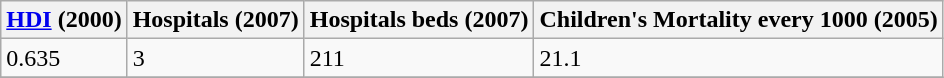<table class="wikitable" border="1">
<tr>
<th><a href='#'>HDI</a> (2000)</th>
<th>Hospitals (2007)</th>
<th>Hospitals beds (2007)</th>
<th>Children's Mortality every 1000 (2005)</th>
</tr>
<tr>
<td>0.635</td>
<td>3</td>
<td>211</td>
<td>21.1</td>
</tr>
<tr>
</tr>
</table>
